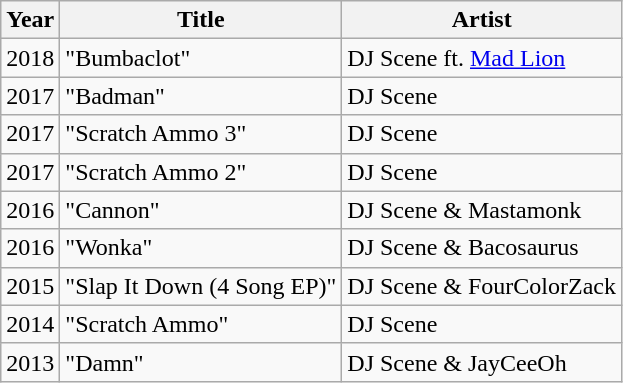<table class="wikitable">
<tr>
<th>Year</th>
<th>Title</th>
<th>Artist</th>
</tr>
<tr>
<td>2018</td>
<td>"Bumbaclot"</td>
<td>DJ Scene ft. <a href='#'>Mad Lion</a></td>
</tr>
<tr>
<td>2017</td>
<td>"Badman"</td>
<td>DJ Scene</td>
</tr>
<tr>
<td>2017</td>
<td>"Scratch Ammo 3"</td>
<td>DJ Scene</td>
</tr>
<tr>
<td>2017</td>
<td>"Scratch Ammo 2"</td>
<td>DJ Scene</td>
</tr>
<tr>
<td>2016</td>
<td>"Cannon"</td>
<td>DJ Scene & Mastamonk</td>
</tr>
<tr>
<td>2016</td>
<td>"Wonka"</td>
<td>DJ Scene & Bacosaurus</td>
</tr>
<tr>
<td>2015</td>
<td>"Slap It Down (4 Song EP)"</td>
<td>DJ Scene & FourColorZack</td>
</tr>
<tr>
<td>2014</td>
<td>"Scratch Ammo"</td>
<td>DJ Scene</td>
</tr>
<tr>
<td>2013</td>
<td>"Damn"</td>
<td>DJ Scene & JayCeeOh</td>
</tr>
</table>
